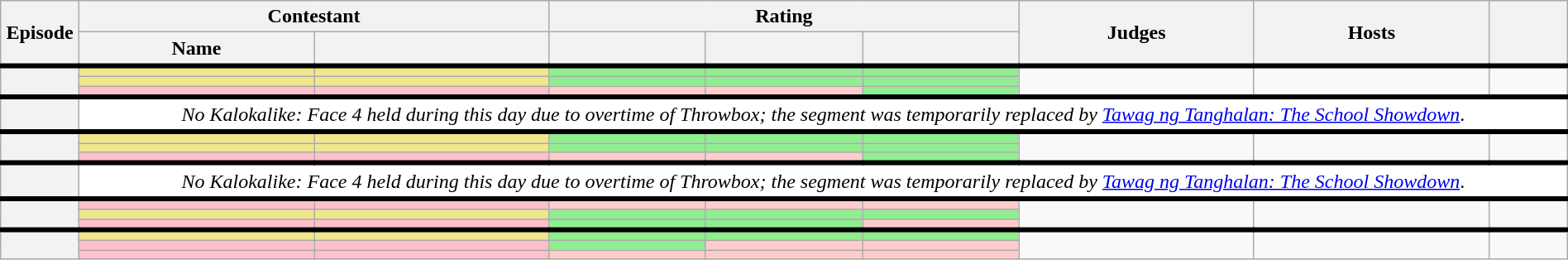<table class="wikitable" style="text-align:center;" width="100%">
<tr>
<th rowspan="2" width="5%">Episode</th>
<th colspan="2" width="30%">Contestant</th>
<th colspan="3" width="30%">Rating</th>
<th rowspan="2" width="15%">Judges</th>
<th rowspan="2" width="15%">Hosts</th>
<th rowspan="2" width="5%"></th>
</tr>
<tr>
<th width="15%">Name</th>
<th width="15%"></th>
<th width="10%"></th>
<th width="10%"></th>
<th width="10%"></th>
</tr>
<tr style="border-top: solid 4px;">
<th rowspan="3"></th>
<td style="background:khaki;"></td>
<td style="background:khaki;"></td>
<td style="background:#90ee90;"></td>
<td style="background:#90ee90;"></td>
<td style="background:#90ee90;"></td>
<td rowspan="3"></td>
<td rowspan="3"></td>
<td rowspan="3"></td>
</tr>
<tr>
<td style="background:khaki;"></td>
<td style="background:khaki;"></td>
<td style="background:#90ee90;"></td>
<td style="background:#90ee90;"></td>
<td style="background:#90ee90;"></td>
</tr>
<tr>
<td style="background:pink;"></td>
<td style="background:pink;"></td>
<td style="background:#FFCCCB;"></td>
<td style="background:#FFCCCB;"></td>
<td style="background:#90ee90;"></td>
</tr>
<tr style="border-top: solid 4px;">
<th></th>
<td colspan="8" style="background:white;"><em>No Kalokalike: Face 4 held during this day due to overtime of Throwbox; the segment was temporarily replaced by <a href='#'>Tawag ng Tanghalan: The School Showdown</a></em>.</td>
</tr>
<tr style="border-top: solid 4px;">
<th rowspan="3"></th>
<td style="background:khaki;"></td>
<td style="background:khaki;"><strong></strong></td>
<td style="background:#90ee90;"></td>
<td style="background:#90ee90;"></td>
<td style="background:#90ee90;"></td>
<td rowspan="3"></td>
<td rowspan="3"></td>
<td rowspan="3"></td>
</tr>
<tr>
<td style="background:khaki;"></td>
<td style="background:khaki;"><strong></strong></td>
<td style="background:#90ee90;"></td>
<td style="background:#90ee90;"></td>
<td style="background:#90ee90;"></td>
</tr>
<tr>
<td style="background:pink;"></td>
<td style="background:pink;"></td>
<td style="background:#FFCCCB;"></td>
<td style="background:#FFCCCB;"></td>
<td style="background:#90ee90;"></td>
</tr>
<tr style="border-top: solid 4px;">
<th></th>
<td colspan="8" style="background:white;"><em>No Kalokalike: Face 4 held during this day due to overtime of Throwbox; the segment was temporarily replaced by <a href='#'>Tawag ng Tanghalan: The School Showdown</a></em>.</td>
</tr>
<tr style="border-top: solid 4px;">
<th rowspan="3"></th>
<td style="background:pink;"></td>
<td style="background:pink;"></td>
<td style="background:#FFCCCB;"></td>
<td style="background:#FFCCCB;"></td>
<td style="background:#FFCCCB;"></td>
<td rowspan="3"></td>
<td rowspan="3"></td>
<td rowspan="3"></td>
</tr>
<tr>
<td style="background:khaki;"></td>
<td style="background:khaki;"></td>
<td style="background:#90ee90;"></td>
<td style="background:#90ee90;"></td>
<td style="background:#90ee90;"></td>
</tr>
<tr>
<td style="background:pink;"></td>
<td style="background:pink;"></td>
<td style="background:#90ee90;"></td>
<td style="background:#90ee90;"></td>
<td style="background:#FFCCCB;"></td>
</tr>
<tr style="border-top: solid 4px;">
<th rowspan="3"></th>
<td style="background:khaki;"></td>
<td style="background:khaki;"></td>
<td style="background:#90ee90;"></td>
<td style="background:#90ee90;"></td>
<td style="background:#90ee90;"></td>
<td rowspan="3"></td>
<td rowspan="3"></td>
<td rowspan="3"></td>
</tr>
<tr>
<td style="background:pink;"></td>
<td style="background:pink;"></td>
<td style="background:#90ee90;"></td>
<td style="background:#FFCCCB;"></td>
<td style="background:#FFCCCB;"></td>
</tr>
<tr>
<td style="background:pink;"></td>
<td style="background:pink;"></td>
<td style="background:#FFCCCB;"></td>
<td style="background:#FFCCCB;"></td>
<td style="background:#FFCCCB;"></td>
</tr>
</table>
